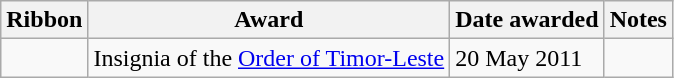<table class="wikitable">
<tr>
<th>Ribbon</th>
<th>Award</th>
<th>Date awarded</th>
<th>Notes</th>
</tr>
<tr>
<td></td>
<td>Insignia of the <a href='#'>Order of Timor-Leste</a></td>
<td>20 May 2011</td>
<td></td>
</tr>
</table>
